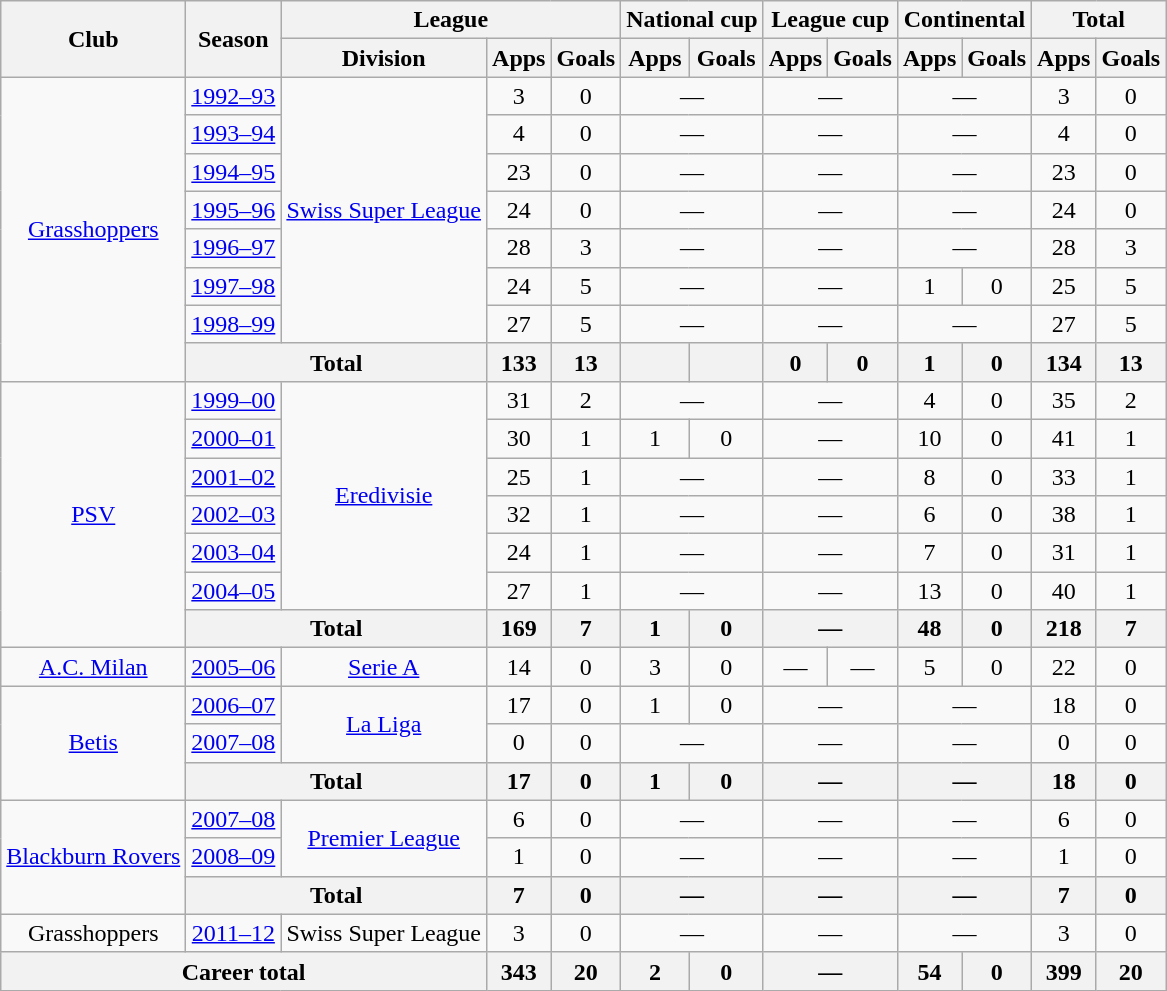<table class="wikitable" style="text-align:center">
<tr>
<th rowspan="2">Club</th>
<th rowspan="2">Season</th>
<th colspan="3">League</th>
<th colspan="2">National cup</th>
<th colspan="2">League cup</th>
<th colspan="2">Continental</th>
<th colspan="2">Total</th>
</tr>
<tr>
<th>Division</th>
<th>Apps</th>
<th>Goals</th>
<th>Apps</th>
<th>Goals</th>
<th>Apps</th>
<th>Goals</th>
<th>Apps</th>
<th>Goals</th>
<th>Apps</th>
<th>Goals</th>
</tr>
<tr>
<td rowspan="8"><a href='#'>Grasshoppers</a></td>
<td><a href='#'>1992–93</a></td>
<td rowspan="7"><a href='#'>Swiss Super League</a></td>
<td>3</td>
<td>0</td>
<td colspan="2">—</td>
<td colspan="2">—</td>
<td colspan="2">—</td>
<td>3</td>
<td>0</td>
</tr>
<tr>
<td><a href='#'>1993–94</a></td>
<td>4</td>
<td>0</td>
<td colspan="2">—</td>
<td colspan="2">—</td>
<td colspan="2">—</td>
<td>4</td>
<td>0</td>
</tr>
<tr>
<td><a href='#'>1994–95</a></td>
<td>23</td>
<td>0</td>
<td colspan="2">—</td>
<td colspan="2">—</td>
<td colspan="2">—</td>
<td>23</td>
<td>0</td>
</tr>
<tr>
<td><a href='#'>1995–96</a></td>
<td>24</td>
<td>0</td>
<td colspan="2">—</td>
<td colspan="2">—</td>
<td colspan="2">—</td>
<td>24</td>
<td>0</td>
</tr>
<tr>
<td><a href='#'>1996–97</a></td>
<td>28</td>
<td>3</td>
<td colspan="2">—</td>
<td colspan="2">—</td>
<td colspan="2">—</td>
<td>28</td>
<td>3</td>
</tr>
<tr>
<td><a href='#'>1997–98</a></td>
<td>24</td>
<td>5</td>
<td colspan="2">—</td>
<td colspan="2">—</td>
<td>1</td>
<td>0</td>
<td>25</td>
<td>5</td>
</tr>
<tr>
<td><a href='#'>1998–99</a></td>
<td>27</td>
<td>5</td>
<td colspan="2">—</td>
<td colspan="2">—</td>
<td colspan="2">—</td>
<td>27</td>
<td>5</td>
</tr>
<tr>
<th colspan="2">Total</th>
<th>133</th>
<th>13</th>
<th></th>
<th></th>
<th>0</th>
<th>0</th>
<th>1</th>
<th>0</th>
<th>134</th>
<th>13</th>
</tr>
<tr>
<td rowspan="7"><a href='#'>PSV</a></td>
<td><a href='#'>1999–00</a></td>
<td rowspan="6"><a href='#'>Eredivisie</a></td>
<td>31</td>
<td>2</td>
<td colspan="2">—</td>
<td colspan="2">—</td>
<td>4</td>
<td>0</td>
<td>35</td>
<td>2</td>
</tr>
<tr>
<td><a href='#'>2000–01</a></td>
<td>30</td>
<td>1</td>
<td>1</td>
<td>0</td>
<td colspan="2">—</td>
<td>10</td>
<td>0</td>
<td>41</td>
<td>1</td>
</tr>
<tr>
<td><a href='#'>2001–02</a></td>
<td>25</td>
<td>1</td>
<td colspan="2">—</td>
<td colspan="2">—</td>
<td>8</td>
<td>0</td>
<td>33</td>
<td>1</td>
</tr>
<tr>
<td><a href='#'>2002–03</a></td>
<td>32</td>
<td>1</td>
<td colspan="2">—</td>
<td colspan="2">—</td>
<td>6</td>
<td>0</td>
<td>38</td>
<td>1</td>
</tr>
<tr>
<td><a href='#'>2003–04</a></td>
<td>24</td>
<td>1</td>
<td colspan="2">—</td>
<td colspan="2">—</td>
<td>7</td>
<td>0</td>
<td>31</td>
<td>1</td>
</tr>
<tr>
<td><a href='#'>2004–05</a></td>
<td>27</td>
<td>1</td>
<td colspan="2">—</td>
<td colspan="2">—</td>
<td>13</td>
<td>0</td>
<td>40</td>
<td>1</td>
</tr>
<tr>
<th colspan="2">Total</th>
<th>169</th>
<th>7</th>
<th>1</th>
<th>0</th>
<th colspan="2">—</th>
<th>48</th>
<th>0</th>
<th>218</th>
<th>7</th>
</tr>
<tr>
<td><a href='#'>A.C. Milan</a></td>
<td><a href='#'>2005–06</a></td>
<td><a href='#'>Serie A</a></td>
<td>14</td>
<td>0</td>
<td>3</td>
<td>0</td>
<td>—</td>
<td>—</td>
<td>5</td>
<td>0</td>
<td>22</td>
<td>0</td>
</tr>
<tr>
<td rowspan="3"><a href='#'>Betis</a></td>
<td><a href='#'>2006–07</a></td>
<td rowspan="2"><a href='#'>La Liga</a></td>
<td>17</td>
<td>0</td>
<td>1</td>
<td>0</td>
<td colspan="2">—</td>
<td colspan="2">—</td>
<td>18</td>
<td>0</td>
</tr>
<tr>
<td><a href='#'>2007–08</a></td>
<td>0</td>
<td>0</td>
<td colspan="2">—</td>
<td colspan="2">—</td>
<td colspan="2">—</td>
<td>0</td>
<td>0</td>
</tr>
<tr>
<th colspan="2">Total</th>
<th>17</th>
<th>0</th>
<th>1</th>
<th>0</th>
<th colspan="2">—</th>
<th colspan="2">—</th>
<th>18</th>
<th>0</th>
</tr>
<tr>
<td rowspan="3"><a href='#'>Blackburn Rovers</a></td>
<td><a href='#'>2007–08</a></td>
<td rowspan="2"><a href='#'>Premier League</a></td>
<td>6</td>
<td>0</td>
<td colspan="2">—</td>
<td colspan="2">—</td>
<td colspan="2">—</td>
<td>6</td>
<td>0</td>
</tr>
<tr>
<td><a href='#'>2008–09</a></td>
<td>1</td>
<td>0</td>
<td colspan="2">—</td>
<td colspan="2">—</td>
<td colspan="2">—</td>
<td>1</td>
<td>0</td>
</tr>
<tr>
<th colspan="2">Total</th>
<th>7</th>
<th>0</th>
<th colspan="2">—</th>
<th colspan="2">—</th>
<th colspan="2">—</th>
<th>7</th>
<th>0</th>
</tr>
<tr>
<td>Grasshoppers</td>
<td><a href='#'>2011–12</a></td>
<td>Swiss Super League</td>
<td>3</td>
<td>0</td>
<td colspan="2">—</td>
<td colspan="2">—</td>
<td colspan="2">—</td>
<td>3</td>
<td>0</td>
</tr>
<tr>
<th colspan="3">Career total</th>
<th>343</th>
<th>20</th>
<th>2</th>
<th>0</th>
<th colspan="2">—</th>
<th>54</th>
<th>0</th>
<th>399</th>
<th>20</th>
</tr>
</table>
